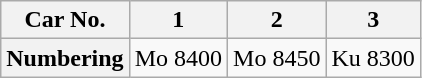<table class="wikitable">
<tr>
<th>Car No.</th>
<th>1</th>
<th>2</th>
<th>3</th>
</tr>
<tr>
<th>Numbering</th>
<td>Mo 8400</td>
<td>Mo 8450</td>
<td>Ku 8300</td>
</tr>
</table>
